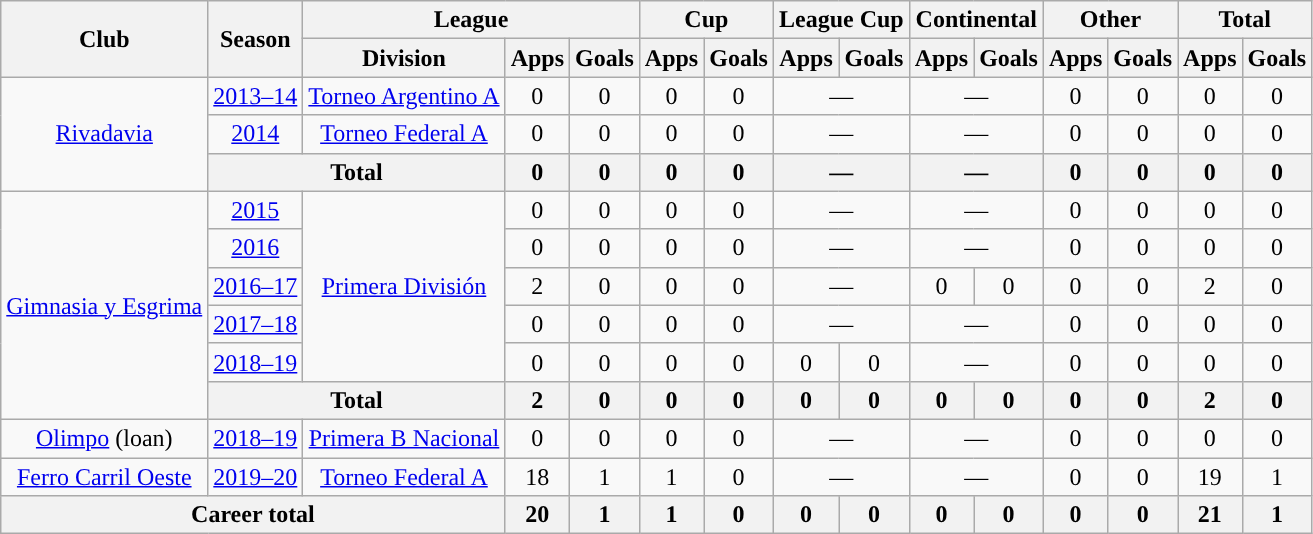<table class="wikitable" style="text-align:center">
<tr>
<th rowspan="2">Club</th>
<th rowspan="2">Season</th>
<th colspan="3">League</th>
<th colspan="2">Cup</th>
<th colspan="2">League Cup</th>
<th colspan="2">Continental</th>
<th colspan="2">Other</th>
<th colspan="2">Total</th>
</tr>
<tr>
<th>Division</th>
<th>Apps</th>
<th>Goals</th>
<th>Apps</th>
<th>Goals</th>
<th>Apps</th>
<th>Goals</th>
<th>Apps</th>
<th>Goals</th>
<th>Apps</th>
<th>Goals</th>
<th>Apps</th>
<th>Goals</th>
</tr>
<tr>
<td rowspan="3"><a href='#'>Rivadavia</a></td>
<td><a href='#'>2013–14</a></td>
<td rowspan="1"><a href='#'>Torneo Argentino A</a></td>
<td>0</td>
<td>0</td>
<td>0</td>
<td>0</td>
<td colspan="2">—</td>
<td colspan="2">—</td>
<td>0</td>
<td>0</td>
<td>0</td>
<td>0</td>
</tr>
<tr>
<td><a href='#'>2014</a></td>
<td rowspan="1"><a href='#'>Torneo Federal A</a></td>
<td>0</td>
<td>0</td>
<td>0</td>
<td>0</td>
<td colspan="2">—</td>
<td colspan="2">—</td>
<td>0</td>
<td>0</td>
<td>0</td>
<td>0</td>
</tr>
<tr>
<th colspan="2">Total</th>
<th>0</th>
<th>0</th>
<th>0</th>
<th>0</th>
<th colspan="2">—</th>
<th colspan="2">—</th>
<th>0</th>
<th>0</th>
<th>0</th>
<th>0</th>
</tr>
<tr>
<td rowspan="6"><a href='#'>Gimnasia y Esgrima</a></td>
<td><a href='#'>2015</a></td>
<td rowspan="5"><a href='#'>Primera División</a></td>
<td>0</td>
<td>0</td>
<td>0</td>
<td>0</td>
<td colspan="2">—</td>
<td colspan="2">—</td>
<td>0</td>
<td>0</td>
<td>0</td>
<td>0</td>
</tr>
<tr>
<td><a href='#'>2016</a></td>
<td>0</td>
<td>0</td>
<td>0</td>
<td>0</td>
<td colspan="2">—</td>
<td colspan="2">—</td>
<td>0</td>
<td>0</td>
<td>0</td>
<td>0</td>
</tr>
<tr>
<td><a href='#'>2016–17</a></td>
<td>2</td>
<td>0</td>
<td>0</td>
<td>0</td>
<td colspan="2">—</td>
<td>0</td>
<td>0</td>
<td>0</td>
<td>0</td>
<td>2</td>
<td>0</td>
</tr>
<tr>
<td><a href='#'>2017–18</a></td>
<td>0</td>
<td>0</td>
<td>0</td>
<td>0</td>
<td colspan="2">—</td>
<td colspan="2">—</td>
<td>0</td>
<td>0</td>
<td>0</td>
<td>0</td>
</tr>
<tr>
<td><a href='#'>2018–19</a></td>
<td>0</td>
<td>0</td>
<td>0</td>
<td>0</td>
<td>0</td>
<td>0</td>
<td colspan="2">—</td>
<td>0</td>
<td>0</td>
<td>0</td>
<td>0</td>
</tr>
<tr>
<th colspan="2">Total</th>
<th>2</th>
<th>0</th>
<th>0</th>
<th>0</th>
<th>0</th>
<th>0</th>
<th>0</th>
<th>0</th>
<th>0</th>
<th>0</th>
<th>2</th>
<th>0</th>
</tr>
<tr>
<td rowspan="1"><a href='#'>Olimpo</a> (loan)</td>
<td><a href='#'>2018–19</a></td>
<td rowspan="1"><a href='#'>Primera B Nacional</a></td>
<td>0</td>
<td>0</td>
<td>0</td>
<td>0</td>
<td colspan="2">—</td>
<td colspan="2">—</td>
<td>0</td>
<td>0</td>
<td>0</td>
<td>0</td>
</tr>
<tr>
<td rowspan="1"><a href='#'>Ferro Carril Oeste</a></td>
<td><a href='#'>2019–20</a></td>
<td rowspan="1"><a href='#'>Torneo Federal A</a></td>
<td>18</td>
<td>1</td>
<td>1</td>
<td>0</td>
<td colspan="2">—</td>
<td colspan="2">—</td>
<td>0</td>
<td>0</td>
<td>19</td>
<td>1</td>
</tr>
<tr>
<th colspan="3">Career total</th>
<th>20</th>
<th>1</th>
<th>1</th>
<th>0</th>
<th>0</th>
<th>0</th>
<th>0</th>
<th>0</th>
<th>0</th>
<th>0</th>
<th>21</th>
<th>1</th>
</tr>
</table>
